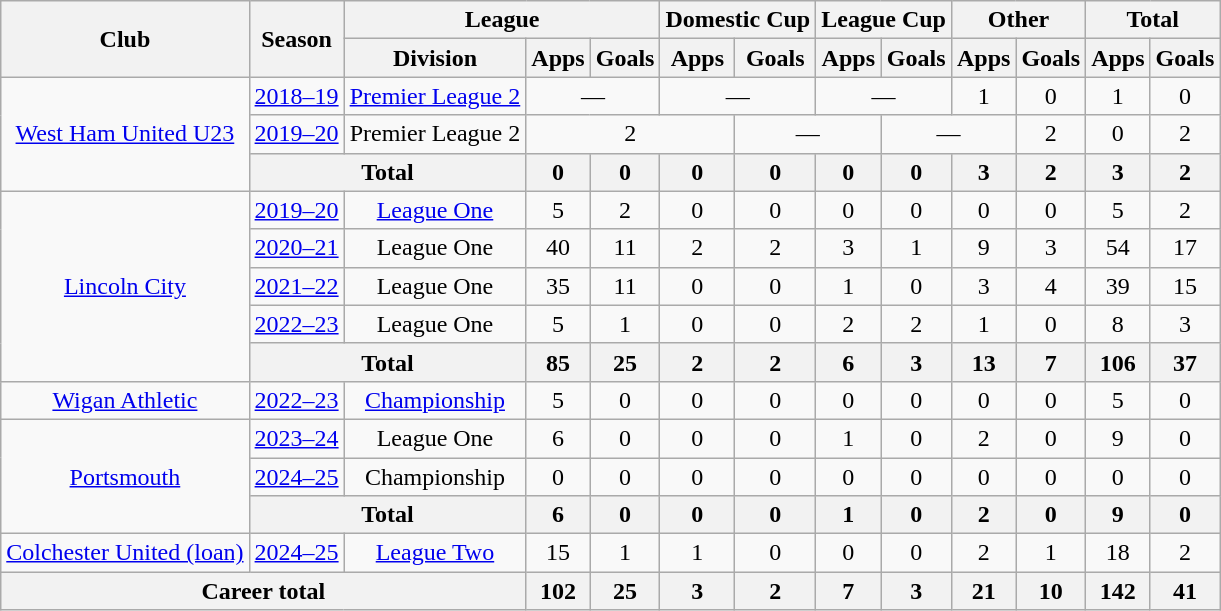<table class="wikitable" style="text-align:center">
<tr>
<th rowspan="2">Club</th>
<th rowspan="2">Season</th>
<th colspan="3">League</th>
<th colspan="2">Domestic Cup</th>
<th colspan="2">League Cup</th>
<th colspan="2">Other</th>
<th colspan="2">Total</th>
</tr>
<tr>
<th>Division</th>
<th>Apps</th>
<th>Goals</th>
<th>Apps</th>
<th>Goals</th>
<th>Apps</th>
<th>Goals</th>
<th>Apps</th>
<th>Goals</th>
<th>Apps</th>
<th>Goals</th>
</tr>
<tr>
<td rowspan="3"><a href='#'>West Ham United U23</a></td>
<td><a href='#'>2018–19</a></td>
<td><a href='#'>Premier League 2</a></td>
<td colspan="2">—</td>
<td colspan="2">—</td>
<td colspan="2">—</td>
<td>1</td>
<td>0</td>
<td>1</td>
<td>0</td>
</tr>
<tr>
<td><a href='#'>2019–20</a></td>
<td>Premier League 2</td>
<td colspan="3">2</td>
<td colspan="2">—</td>
<td colspan="2">—</td>
<td>2</td>
<td>0</td>
<td 3>2</td>
</tr>
<tr>
<th colspan="2">Total</th>
<th>0</th>
<th>0</th>
<th>0</th>
<th>0</th>
<th>0</th>
<th>0</th>
<th>3</th>
<th>2</th>
<th>3</th>
<th>2</th>
</tr>
<tr>
<td rowspan="5"><a href='#'>Lincoln City</a></td>
<td><a href='#'>2019–20</a></td>
<td><a href='#'>League One</a></td>
<td>5</td>
<td>2</td>
<td>0</td>
<td>0</td>
<td>0</td>
<td>0</td>
<td>0</td>
<td>0</td>
<td>5</td>
<td>2</td>
</tr>
<tr>
<td><a href='#'>2020–21</a></td>
<td>League One</td>
<td>40</td>
<td>11</td>
<td>2</td>
<td>2</td>
<td>3</td>
<td>1</td>
<td>9 </td>
<td>3</td>
<td>54</td>
<td>17</td>
</tr>
<tr>
<td><a href='#'>2021–22</a></td>
<td>League One</td>
<td>35</td>
<td>11</td>
<td>0</td>
<td>0</td>
<td>1</td>
<td>0</td>
<td>3</td>
<td>4</td>
<td>39</td>
<td>15</td>
</tr>
<tr>
<td><a href='#'>2022–23</a></td>
<td>League One</td>
<td>5</td>
<td>1</td>
<td>0</td>
<td>0</td>
<td>2</td>
<td>2</td>
<td>1</td>
<td>0</td>
<td>8</td>
<td>3</td>
</tr>
<tr>
<th colspan="2">Total</th>
<th>85</th>
<th>25</th>
<th>2</th>
<th>2</th>
<th>6</th>
<th>3</th>
<th>13</th>
<th>7</th>
<th>106</th>
<th>37</th>
</tr>
<tr>
<td><a href='#'>Wigan Athletic</a></td>
<td><a href='#'>2022–23</a></td>
<td><a href='#'>Championship</a></td>
<td>5</td>
<td>0</td>
<td>0</td>
<td>0</td>
<td>0</td>
<td>0</td>
<td>0</td>
<td>0</td>
<td>5</td>
<td>0</td>
</tr>
<tr>
<td rowspan=3><a href='#'>Portsmouth</a></td>
<td><a href='#'>2023–24</a></td>
<td>League One</td>
<td>6</td>
<td>0</td>
<td>0</td>
<td>0</td>
<td>1</td>
<td>0</td>
<td>2</td>
<td>0</td>
<td>9</td>
<td>0</td>
</tr>
<tr>
<td><a href='#'>2024–25</a></td>
<td>Championship</td>
<td>0</td>
<td>0</td>
<td>0</td>
<td>0</td>
<td>0</td>
<td>0</td>
<td>0</td>
<td>0</td>
<td>0</td>
<td>0</td>
</tr>
<tr>
<th colspan="2">Total</th>
<th>6</th>
<th>0</th>
<th>0</th>
<th>0</th>
<th>1</th>
<th>0</th>
<th>2</th>
<th>0</th>
<th>9</th>
<th>0</th>
</tr>
<tr>
<td><a href='#'>Colchester United (loan)</a></td>
<td><a href='#'>2024–25</a></td>
<td><a href='#'>League Two</a></td>
<td>15</td>
<td>1</td>
<td>1</td>
<td>0</td>
<td>0</td>
<td>0</td>
<td>2</td>
<td>1</td>
<td>18</td>
<td>2</td>
</tr>
<tr>
<th colspan="3">Career total</th>
<th>102</th>
<th>25</th>
<th>3</th>
<th>2</th>
<th>7</th>
<th>3</th>
<th>21</th>
<th>10</th>
<th>142</th>
<th>41</th>
</tr>
</table>
